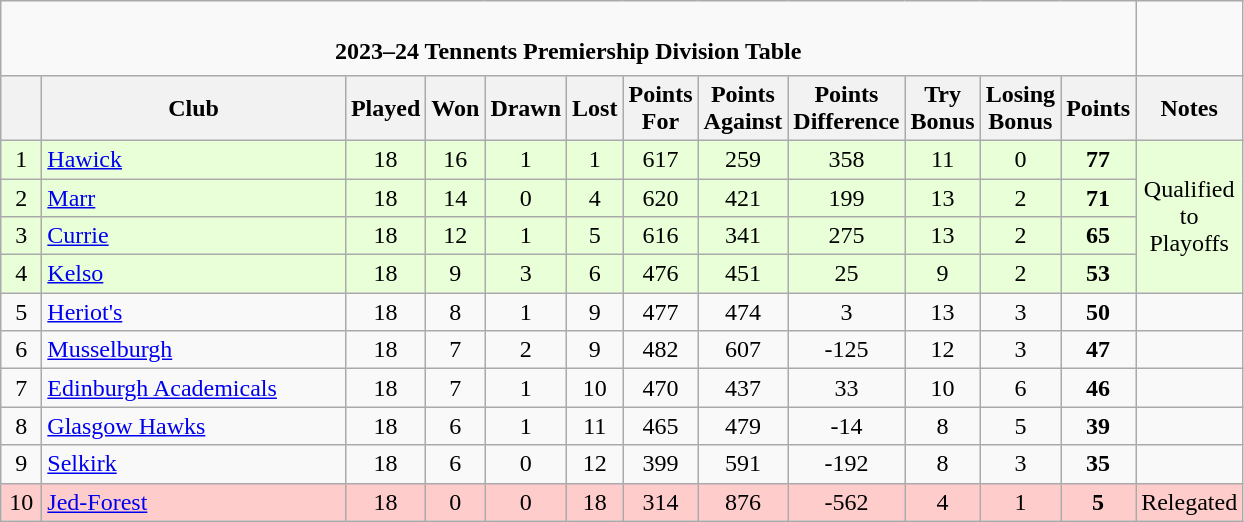<table class="wikitable" style="text-align: center;">
<tr>
<td colspan="12" cellpadding="0" cellspacing="0"><br><table border="0" width="100%" cellpadding="0" cellspacing="0">
<tr>
<td style="border:0px"><strong>2023–24 Tennents Premiership Division Table</strong></td>
</tr>
</table>
</td>
</tr>
<tr>
<th bgcolor="#efefef" width="20"></th>
<th bgcolor="#efefef" width="195">Club</th>
<th bgcolor="#efefef" width="20">Played</th>
<th bgcolor="#efefef" width="20">Won</th>
<th bgcolor="#efefef" width="20">Drawn</th>
<th bgcolor="#efefef" width="20">Lost</th>
<th bgcolor="#efefef" width="20">Points For</th>
<th bgcolor="#efefef" width="20">Points Against</th>
<th bgcolor="#efefef" width="20">Points Difference</th>
<th bgcolor="#efefef" width="20">Try Bonus</th>
<th bgcolor="#efefef" width="20">Losing Bonus</th>
<th bgcolor="#efefef" width="30">Points</th>
<th bgcolor="#efefef" width="30">Notes</th>
</tr>
<tr bgcolor=#e8ffd8 align=center>
<td>1</td>
<td align=left><a href='#'>Hawick</a></td>
<td>18</td>
<td>16</td>
<td>1</td>
<td>1</td>
<td>617</td>
<td>259</td>
<td>358</td>
<td>11</td>
<td>0</td>
<td><strong>77</strong></td>
<td rowspan="4">Qualified to Playoffs</td>
</tr>
<tr bgcolor=#e8ffd8 align=center>
<td>2</td>
<td align=left><a href='#'>Marr</a></td>
<td>18</td>
<td>14</td>
<td>0</td>
<td>4</td>
<td>620</td>
<td>421</td>
<td>199</td>
<td>13</td>
<td>2</td>
<td><strong>71</strong></td>
</tr>
<tr bgcolor=#e8ffd8 align=center>
<td>3</td>
<td align=left><a href='#'>Currie</a></td>
<td>18</td>
<td>12</td>
<td>1</td>
<td>5</td>
<td>616</td>
<td>341</td>
<td>275</td>
<td>13</td>
<td>2</td>
<td><strong>65</strong></td>
</tr>
<tr bgcolor=#e8ffd8 align=center>
<td>4</td>
<td align=left><a href='#'>Kelso</a></td>
<td>18</td>
<td>9</td>
<td>3</td>
<td>6</td>
<td>476</td>
<td>451</td>
<td>25</td>
<td>9</td>
<td>2</td>
<td><strong>53</strong></td>
</tr>
<tr>
<td>5</td>
<td align=left><a href='#'>Heriot's</a></td>
<td>18</td>
<td>8</td>
<td>1</td>
<td>9</td>
<td>477</td>
<td>474</td>
<td>3</td>
<td>13</td>
<td>3</td>
<td><strong>50</strong></td>
<td></td>
</tr>
<tr>
<td>6</td>
<td align=left><a href='#'>Musselburgh</a></td>
<td>18</td>
<td>7</td>
<td>2</td>
<td>9</td>
<td>482</td>
<td>607</td>
<td>-125</td>
<td>12</td>
<td>3</td>
<td><strong>47</strong></td>
<td></td>
</tr>
<tr>
<td>7</td>
<td align=left><a href='#'>Edinburgh Academicals</a></td>
<td>18</td>
<td>7</td>
<td>1</td>
<td>10</td>
<td>470</td>
<td>437</td>
<td>33</td>
<td>10</td>
<td>6</td>
<td><strong>46</strong></td>
<td></td>
</tr>
<tr>
<td>8</td>
<td align=left><a href='#'>Glasgow Hawks</a></td>
<td>18</td>
<td>6</td>
<td>1</td>
<td>11</td>
<td>465</td>
<td>479</td>
<td>-14</td>
<td>8</td>
<td>5</td>
<td><strong>39</strong></td>
<td></td>
</tr>
<tr>
<td>9</td>
<td align=left><a href='#'>Selkirk</a></td>
<td>18</td>
<td>6</td>
<td>0</td>
<td>12</td>
<td>399</td>
<td>591</td>
<td>-192</td>
<td>8</td>
<td>3</td>
<td><strong>35</strong></td>
<td></td>
</tr>
<tr bgcolor=#ffcccc align=center>
<td>10</td>
<td align=left><a href='#'>Jed-Forest</a></td>
<td>18</td>
<td>0</td>
<td>0</td>
<td>18</td>
<td>314</td>
<td>876</td>
<td>-562</td>
<td>4</td>
<td>1</td>
<td><strong>5</strong></td>
<td>Relegated</td>
</tr>
</table>
